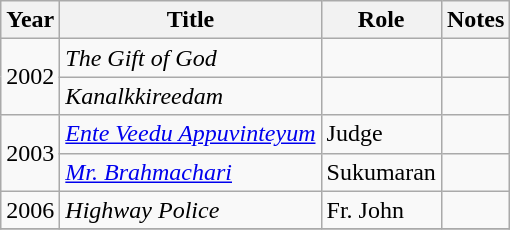<table class="wikitable sortable">
<tr>
<th>Year</th>
<th>Title</th>
<th>Role</th>
<th class="unsortable">Notes</th>
</tr>
<tr>
<td rowspan=2>2002</td>
<td><em>The Gift of God</em></td>
<td></td>
<td></td>
</tr>
<tr>
<td><em>Kanalkkireedam</em></td>
<td></td>
<td></td>
</tr>
<tr>
<td rowspan=2>2003</td>
<td><em><a href='#'>Ente Veedu Appuvinteyum</a></em></td>
<td>Judge</td>
<td></td>
</tr>
<tr>
<td><em><a href='#'>Mr. Brahmachari</a></em></td>
<td>Sukumaran</td>
<td></td>
</tr>
<tr>
<td>2006</td>
<td><em>Highway Police</em></td>
<td>Fr. John</td>
<td></td>
</tr>
<tr>
</tr>
</table>
